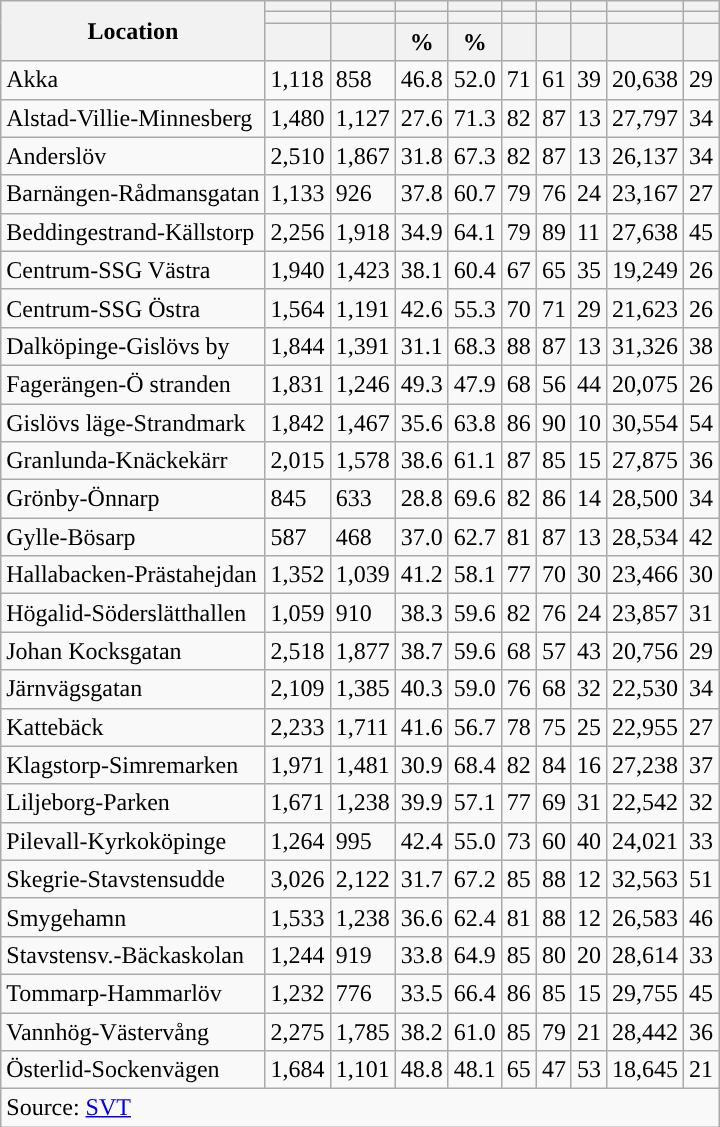<table role="presentation" class="wikitable sortable mw-collapsible mw-collapsed">
<tr>
<th rowspan="3">Location</th>
<th></th>
<th></th>
<th></th>
<th></th>
<th></th>
<th></th>
<th></th>
<th></th>
<th></th>
</tr>
<tr>
<th></th>
<th></th>
<th style="background:"></th>
<th style="background:"></th>
<th></th>
<th></th>
<th></th>
<th></th>
<th></th>
</tr>
<tr>
<th data-sort-type="number"></th>
<th data-sort-type="number"></th>
<th data-sort-type="number">%</th>
<th data-sort-type="number">%</th>
<th data-sort-type="number"></th>
<th data-sort-type="number"></th>
<th data-sort-type="number"></th>
<th data-sort-type="number"></th>
<th data-sort-type="number"></th>
</tr>
<tr>
<td align="left">Akka</td>
<td>1,118</td>
<td>858</td>
<td>46.8</td>
<td>52.0</td>
<td>71</td>
<td>61</td>
<td>39</td>
<td>20,638</td>
<td>29</td>
</tr>
<tr>
<td align="left">Alstad-Villie-Minnesberg</td>
<td>1,480</td>
<td>1,127</td>
<td>27.6</td>
<td>71.3</td>
<td>82</td>
<td>87</td>
<td>13</td>
<td>27,797</td>
<td>34</td>
</tr>
<tr>
<td align="left">Anderslöv</td>
<td>2,510</td>
<td>1,867</td>
<td>31.8</td>
<td>67.3</td>
<td>82</td>
<td>87</td>
<td>13</td>
<td>26,137</td>
<td>34</td>
</tr>
<tr>
<td align="left">Barnängen-Rådmansgatan</td>
<td>1,133</td>
<td>926</td>
<td>37.8</td>
<td>60.7</td>
<td>79</td>
<td>76</td>
<td>24</td>
<td>23,167</td>
<td>27</td>
</tr>
<tr>
<td align="left">Beddingestrand-Källstorp</td>
<td>2,256</td>
<td>1,918</td>
<td>34.9</td>
<td>64.1</td>
<td>79</td>
<td>89</td>
<td>11</td>
<td>27,638</td>
<td>45</td>
</tr>
<tr>
<td align="left">Centrum-SSG Västra</td>
<td>1,940</td>
<td>1,423</td>
<td>38.1</td>
<td>60.4</td>
<td>67</td>
<td>65</td>
<td>35</td>
<td>19,249</td>
<td>26</td>
</tr>
<tr>
<td align="left">Centrum-SSG Östra</td>
<td>1,564</td>
<td>1,191</td>
<td>42.6</td>
<td>55.3</td>
<td>70</td>
<td>71</td>
<td>29</td>
<td>21,623</td>
<td>26</td>
</tr>
<tr>
<td align="left">Dalköpinge-Gislövs by</td>
<td>1,844</td>
<td>1,391</td>
<td>31.1</td>
<td>68.3</td>
<td>88</td>
<td>87</td>
<td>13</td>
<td>31,326</td>
<td>38</td>
</tr>
<tr>
<td align="left">Fagerängen-Ö stranden</td>
<td>1,831</td>
<td>1,246</td>
<td>49.3</td>
<td>47.9</td>
<td>68</td>
<td>56</td>
<td>44</td>
<td>20,075</td>
<td>26</td>
</tr>
<tr>
<td align="left">Gislövs läge-Strandmark</td>
<td>1,842</td>
<td>1,467</td>
<td>35.6</td>
<td>63.8</td>
<td>86</td>
<td>90</td>
<td>10</td>
<td>30,554</td>
<td>54</td>
</tr>
<tr>
<td align="left">Granlunda-Knäckekärr</td>
<td>2,015</td>
<td>1,578</td>
<td>38.6</td>
<td>61.1</td>
<td>87</td>
<td>85</td>
<td>15</td>
<td>27,875</td>
<td>36</td>
</tr>
<tr>
<td align="left">Grönby-Önnarp</td>
<td>845</td>
<td>633</td>
<td>28.8</td>
<td>69.6</td>
<td>82</td>
<td>86</td>
<td>14</td>
<td>28,500</td>
<td>34</td>
</tr>
<tr>
<td align="left">Gylle-Bösarp</td>
<td>587</td>
<td>468</td>
<td>37.0</td>
<td>62.7</td>
<td>81</td>
<td>87</td>
<td>13</td>
<td>28,534</td>
<td>42</td>
</tr>
<tr>
<td align="left">Hallabacken-Prästahejdan</td>
<td>1,352</td>
<td>1,039</td>
<td>41.2</td>
<td>58.1</td>
<td>77</td>
<td>70</td>
<td>30</td>
<td>23,466</td>
<td>30</td>
</tr>
<tr>
<td align="left">Högalid-Söderslätthallen</td>
<td>1,059</td>
<td>910</td>
<td>38.3</td>
<td>59.6</td>
<td>82</td>
<td>76</td>
<td>24</td>
<td>23,857</td>
<td>31</td>
</tr>
<tr>
<td align="left">Johan Kocksgatan</td>
<td>2,518</td>
<td>1,877</td>
<td>38.7</td>
<td>59.6</td>
<td>68</td>
<td>57</td>
<td>43</td>
<td>20,756</td>
<td>29</td>
</tr>
<tr>
<td align="left">Järnvägsgatan</td>
<td>2,109</td>
<td>1,385</td>
<td>40.3</td>
<td>59.0</td>
<td>76</td>
<td>68</td>
<td>32</td>
<td>22,530</td>
<td>34</td>
</tr>
<tr>
<td align="left">Kattebäck</td>
<td>2,233</td>
<td>1,711</td>
<td>41.6</td>
<td>56.7</td>
<td>78</td>
<td>75</td>
<td>25</td>
<td>22,955</td>
<td>27</td>
</tr>
<tr>
<td align="left">Klagstorp-Simremarken</td>
<td>1,971</td>
<td>1,481</td>
<td>30.9</td>
<td>68.4</td>
<td>82</td>
<td>84</td>
<td>16</td>
<td>27,238</td>
<td>37</td>
</tr>
<tr>
<td align="left">Liljeborg-Parken</td>
<td>1,671</td>
<td>1,238</td>
<td>39.9</td>
<td>57.1</td>
<td>77</td>
<td>69</td>
<td>31</td>
<td>22,542</td>
<td>32</td>
</tr>
<tr>
<td align="left">Pilevall-Kyrkoköpinge</td>
<td>1,264</td>
<td>995</td>
<td>42.4</td>
<td>55.0</td>
<td>73</td>
<td>60</td>
<td>40</td>
<td>24,021</td>
<td>33</td>
</tr>
<tr>
<td align="left">Skegrie-Stavstensudde</td>
<td>3,026</td>
<td>2,122</td>
<td>31.7</td>
<td>67.2</td>
<td>85</td>
<td>88</td>
<td>12</td>
<td>32,563</td>
<td>51</td>
</tr>
<tr>
<td align="left">Smygehamn</td>
<td>1,533</td>
<td>1,238</td>
<td>36.6</td>
<td>62.4</td>
<td>81</td>
<td>88</td>
<td>12</td>
<td>26,583</td>
<td>46</td>
</tr>
<tr>
<td align="left">Stavstensv.-Bäckaskolan</td>
<td>1,244</td>
<td>919</td>
<td>33.8</td>
<td>64.9</td>
<td>85</td>
<td>80</td>
<td>20</td>
<td>28,614</td>
<td>33</td>
</tr>
<tr>
<td align="left">Tommarp-Hammarlöv</td>
<td>1,232</td>
<td>776</td>
<td>33.5</td>
<td>66.4</td>
<td>86</td>
<td>85</td>
<td>15</td>
<td>29,755</td>
<td>45</td>
</tr>
<tr>
<td align="left">Vannhög-Västervång</td>
<td>2,275</td>
<td>1,785</td>
<td>38.2</td>
<td>61.0</td>
<td>85</td>
<td>79</td>
<td>21</td>
<td>28,442</td>
<td>36</td>
</tr>
<tr>
<td align="left">Österlid-Sockenvägen</td>
<td>1,684</td>
<td>1,101</td>
<td>48.8</td>
<td>48.1</td>
<td>65</td>
<td>47</td>
<td>53</td>
<td>18,645</td>
<td>21</td>
</tr>
<tr>
<td colspan="10" align="left">Source: <a href='#'>SVT</a></td>
</tr>
</table>
